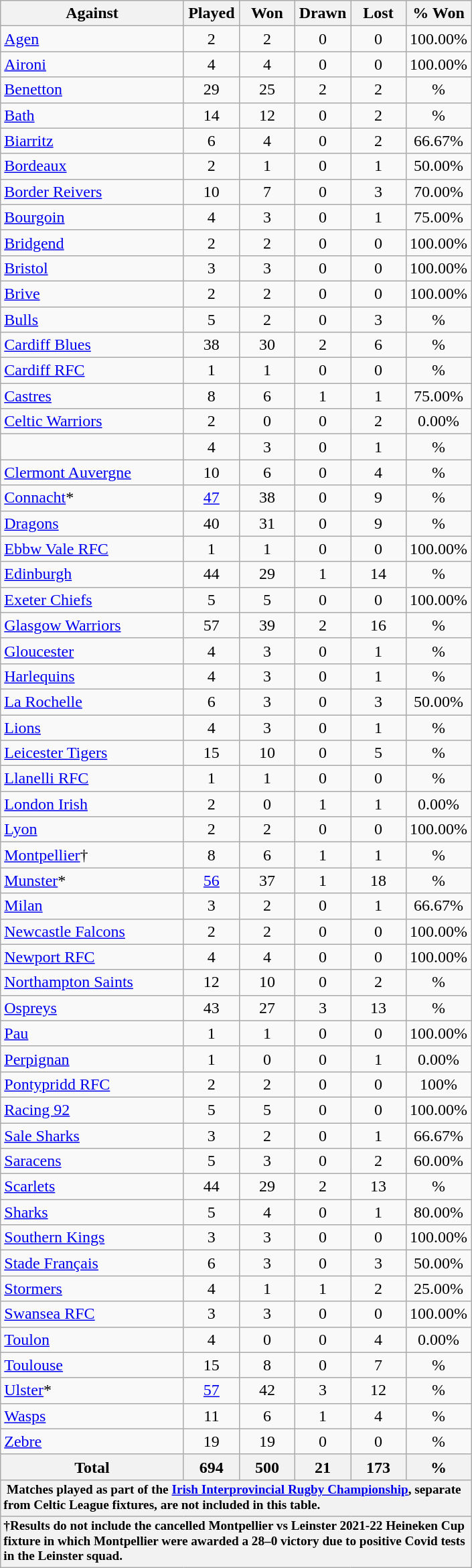<table class = "wikitable sortable" style="text-align:center">
<tr>
<th width=175>Against</th>
<th width=48>Played</th>
<th width=48>Won</th>
<th width=48>Drawn</th>
<th width=48>Lost</th>
<th width=48>% Won</th>
</tr>
<tr>
<td style="text-align:left;"> <a href='#'>Agen</a></td>
<td>2</td>
<td>2</td>
<td>0</td>
<td>0</td>
<td>100.00%</td>
</tr>
<tr>
<td style="text-align:left;"> <a href='#'>Aironi</a></td>
<td>4</td>
<td>4</td>
<td>0</td>
<td>0</td>
<td>100.00%</td>
</tr>
<tr>
<td style="text-align:left;"> <a href='#'>Benetton</a></td>
<td>29</td>
<td>25</td>
<td>2</td>
<td>2</td>
<td>%</td>
</tr>
<tr>
<td style="text-align:left;"> <a href='#'>Bath</a></td>
<td>14</td>
<td>12</td>
<td>0</td>
<td>2</td>
<td>%</td>
</tr>
<tr>
<td style="text-align:left;"> <a href='#'>Biarritz</a></td>
<td>6</td>
<td>4</td>
<td>0</td>
<td>2</td>
<td>66.67%</td>
</tr>
<tr>
<td style="text-align:left;"> <a href='#'>Bordeaux</a></td>
<td>2</td>
<td>1</td>
<td>0</td>
<td>1</td>
<td>50.00%</td>
</tr>
<tr>
<td style="text-align:left;"> <a href='#'>Border Reivers</a></td>
<td>10</td>
<td>7</td>
<td>0</td>
<td>3</td>
<td>70.00%</td>
</tr>
<tr>
<td style="text-align:left;"> <a href='#'>Bourgoin</a></td>
<td>4</td>
<td>3</td>
<td>0</td>
<td>1</td>
<td>75.00%</td>
</tr>
<tr>
<td style="text-align:left;"> <a href='#'>Bridgend</a></td>
<td>2</td>
<td>2</td>
<td>0</td>
<td>0</td>
<td>100.00%</td>
</tr>
<tr>
<td style="text-align:left;"> <a href='#'>Bristol</a></td>
<td>3</td>
<td>3</td>
<td>0</td>
<td>0</td>
<td>100.00%</td>
</tr>
<tr>
<td style="text-align:left;"> <a href='#'>Brive</a></td>
<td>2</td>
<td>2</td>
<td>0</td>
<td>0</td>
<td>100.00%</td>
</tr>
<tr>
<td style="text-align:left;"> <a href='#'>Bulls</a></td>
<td>5</td>
<td>2</td>
<td>0</td>
<td>3</td>
<td>%</td>
</tr>
<tr>
<td style="text-align:left;"> <a href='#'>Cardiff Blues</a></td>
<td>38</td>
<td>30</td>
<td>2</td>
<td>6</td>
<td>%</td>
</tr>
<tr>
<td style="text-align:left;"> <a href='#'>Cardiff RFC</a></td>
<td>1</td>
<td>1</td>
<td>0</td>
<td>0</td>
<td>%</td>
</tr>
<tr>
<td style="text-align:left;"> <a href='#'>Castres</a></td>
<td>8</td>
<td>6</td>
<td>1</td>
<td>1</td>
<td>75.00%</td>
</tr>
<tr>
<td style="text-align:left;"> <a href='#'>Celtic Warriors</a></td>
<td>2</td>
<td>0</td>
<td>0</td>
<td>2</td>
<td>0.00%</td>
</tr>
<tr>
<td style="text-align:left;"></td>
<td>4</td>
<td>3</td>
<td>0</td>
<td>1</td>
<td>%</td>
</tr>
<tr>
<td style="text-align:left;"> <a href='#'>Clermont Auvergne</a></td>
<td>10</td>
<td>6</td>
<td>0</td>
<td>4</td>
<td>%</td>
</tr>
<tr>
<td style="text-align:left;"> <a href='#'>Connacht</a>*</td>
<td><a href='#'>47</a></td>
<td>38</td>
<td>0</td>
<td>9</td>
<td>%</td>
</tr>
<tr>
<td style="text-align:left;"> <a href='#'>Dragons</a></td>
<td>40</td>
<td>31</td>
<td>0</td>
<td>9</td>
<td>%</td>
</tr>
<tr>
<td style="text-align:left;"> <a href='#'>Ebbw Vale RFC</a></td>
<td>1</td>
<td>1</td>
<td>0</td>
<td>0</td>
<td>100.00%</td>
</tr>
<tr>
<td style="text-align:left;"> <a href='#'>Edinburgh</a></td>
<td>44</td>
<td>29</td>
<td>1</td>
<td>14</td>
<td>%</td>
</tr>
<tr>
<td style="text-align:left;"> <a href='#'>Exeter Chiefs</a></td>
<td>5</td>
<td>5</td>
<td>0</td>
<td>0</td>
<td>100.00%</td>
</tr>
<tr>
<td style="text-align:left;"> <a href='#'>Glasgow Warriors</a></td>
<td>57</td>
<td>39</td>
<td>2</td>
<td>16</td>
<td>%</td>
</tr>
<tr>
<td style="text-align:left;"> <a href='#'>Gloucester</a></td>
<td>4</td>
<td>3</td>
<td>0</td>
<td>1</td>
<td>%</td>
</tr>
<tr>
<td style="text-align:left;"> <a href='#'>Harlequins</a></td>
<td>4</td>
<td>3</td>
<td>0</td>
<td>1</td>
<td>%</td>
</tr>
<tr>
<td style="text-align:left;"> <a href='#'>La Rochelle</a></td>
<td>6</td>
<td>3</td>
<td>0</td>
<td>3</td>
<td>50.00%</td>
</tr>
<tr>
<td style="text-align:left;"> <a href='#'>Lions</a></td>
<td>4</td>
<td>3</td>
<td>0</td>
<td>1</td>
<td>%</td>
</tr>
<tr>
<td style="text-align:left;"> <a href='#'>Leicester Tigers</a></td>
<td>15</td>
<td>10</td>
<td>0</td>
<td>5</td>
<td>%</td>
</tr>
<tr>
<td style="text-align:left;"> <a href='#'>Llanelli RFC</a></td>
<td>1</td>
<td>1</td>
<td>0</td>
<td>0</td>
<td>%</td>
</tr>
<tr>
<td style="text-align:left;"> <a href='#'>London Irish</a></td>
<td>2</td>
<td>0</td>
<td>1</td>
<td>1</td>
<td>0.00%</td>
</tr>
<tr>
<td style="text-align:left;"> <a href='#'>Lyon</a></td>
<td>2</td>
<td>2</td>
<td>0</td>
<td>0</td>
<td>100.00%</td>
</tr>
<tr>
<td style="text-align:left;"> <a href='#'>Montpellier</a>†</td>
<td>8</td>
<td>6</td>
<td>1</td>
<td>1</td>
<td>%</td>
</tr>
<tr>
<td style="text-align:left;"> <a href='#'>Munster</a>*</td>
<td><a href='#'>56</a></td>
<td>37</td>
<td>1</td>
<td>18</td>
<td>%</td>
</tr>
<tr>
<td style="text-align:left;"> <a href='#'>Milan</a></td>
<td>3</td>
<td>2</td>
<td>0</td>
<td>1</td>
<td>66.67%</td>
</tr>
<tr>
<td style="text-align:left;"> <a href='#'>Newcastle Falcons</a></td>
<td>2</td>
<td>2</td>
<td>0</td>
<td>0</td>
<td>100.00%</td>
</tr>
<tr>
<td style="text-align:left;"> <a href='#'>Newport RFC</a></td>
<td>4</td>
<td>4</td>
<td>0</td>
<td>0</td>
<td>100.00%</td>
</tr>
<tr>
<td style="text-align:left;"> <a href='#'>Northampton Saints</a></td>
<td>12</td>
<td>10</td>
<td>0</td>
<td>2</td>
<td>%</td>
</tr>
<tr>
<td style="text-align:left;"> <a href='#'>Ospreys</a></td>
<td>43</td>
<td>27</td>
<td>3</td>
<td>13</td>
<td>%</td>
</tr>
<tr>
<td style="text-align:left;"> <a href='#'>Pau</a></td>
<td>1</td>
<td>1</td>
<td>0</td>
<td>0</td>
<td>100.00%</td>
</tr>
<tr>
<td style="text-align:left;"> <a href='#'>Perpignan</a></td>
<td>1</td>
<td>0</td>
<td>0</td>
<td>1</td>
<td>0.00%</td>
</tr>
<tr>
<td style="text-align:left;"> <a href='#'>Pontypridd RFC</a></td>
<td>2</td>
<td>2</td>
<td>0</td>
<td>0</td>
<td>100%</td>
</tr>
<tr>
<td style="text-align:left;"> <a href='#'>Racing 92</a></td>
<td>5</td>
<td>5</td>
<td>0</td>
<td>0</td>
<td>100.00%</td>
</tr>
<tr>
<td style="text-align:left;"> <a href='#'>Sale Sharks</a></td>
<td>3</td>
<td>2</td>
<td>0</td>
<td>1</td>
<td>66.67%</td>
</tr>
<tr>
<td style="text-align:left;"> <a href='#'>Saracens</a></td>
<td>5</td>
<td>3</td>
<td>0</td>
<td>2</td>
<td>60.00%</td>
</tr>
<tr>
<td style="text-align:left;"> <a href='#'>Scarlets</a></td>
<td>44</td>
<td>29</td>
<td>2</td>
<td>13</td>
<td>%</td>
</tr>
<tr>
<td style="text-align:left;"> <a href='#'>Sharks</a></td>
<td>5</td>
<td>4</td>
<td>0</td>
<td>1</td>
<td>80.00%</td>
</tr>
<tr>
<td style="text-align:left;"> <a href='#'>Southern Kings</a></td>
<td>3</td>
<td>3</td>
<td>0</td>
<td>0</td>
<td>100.00%</td>
</tr>
<tr>
<td style="text-align:left;"> <a href='#'>Stade Français</a></td>
<td>6</td>
<td>3</td>
<td>0</td>
<td>3</td>
<td>50.00%</td>
</tr>
<tr>
<td style="text-align:left;"> <a href='#'>Stormers</a></td>
<td>4</td>
<td>1</td>
<td>1</td>
<td>2</td>
<td>25.00%</td>
</tr>
<tr>
<td style="text-align:left;"> <a href='#'>Swansea RFC</a></td>
<td>3</td>
<td>3</td>
<td>0</td>
<td>0</td>
<td>100.00%</td>
</tr>
<tr>
<td style="text-align:left;"> <a href='#'>Toulon</a></td>
<td>4</td>
<td>0</td>
<td>0</td>
<td>4</td>
<td>0.00%</td>
</tr>
<tr>
<td style="text-align:left;"> <a href='#'>Toulouse</a></td>
<td>15</td>
<td>8</td>
<td>0</td>
<td>7</td>
<td>%</td>
</tr>
<tr>
<td style="text-align:left;"> <a href='#'>Ulster</a>*</td>
<td><a href='#'>57</a></td>
<td>42</td>
<td>3</td>
<td>12</td>
<td>%</td>
</tr>
<tr>
<td style="text-align:left;"> <a href='#'>Wasps</a></td>
<td>11</td>
<td>6</td>
<td>1</td>
<td>4</td>
<td>%</td>
</tr>
<tr>
<td style="text-align:left;"> <a href='#'>Zebre</a></td>
<td>19</td>
<td>19</td>
<td>0</td>
<td>0</td>
<td>%</td>
</tr>
<tr class="sortbottom">
<th>Total</th>
<th>694</th>
<th>500</th>
<th>21</th>
<th>173</th>
<th>%</th>
</tr>
<tr>
<th colspan="6" style="text-align: left;font-size:80%"> Matches played as part of the <a href='#'>Irish Interprovincial Rugby Championship</a>, separate from Celtic League fixtures, are not included in this table.</th>
</tr>
<tr>
<th colspan="6" style="text-align: left;font-size:80%">†Results do not include the cancelled Montpellier vs Leinster 2021-22 Heineken Cup fixture in which Montpellier were awarded a 28–0 victory due to positive Covid tests in the Leinster squad.</th>
</tr>
</table>
